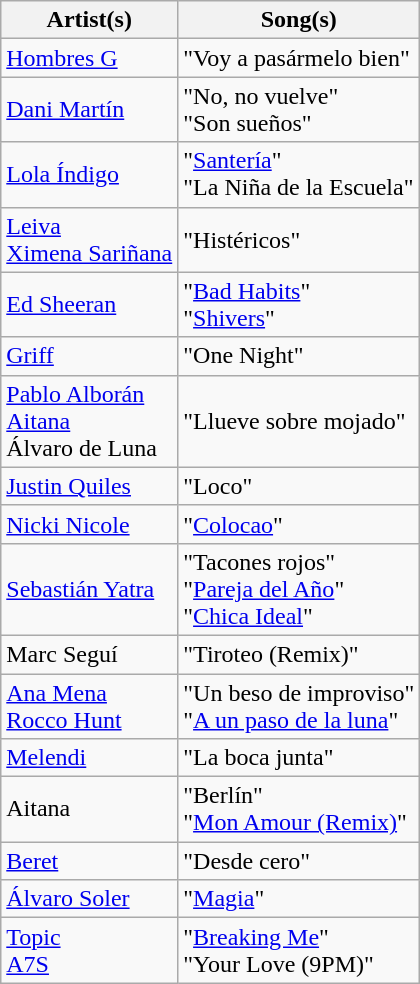<table class="wikitable">
<tr>
<th>Artist(s)</th>
<th>Song(s)</th>
</tr>
<tr>
<td><a href='#'>Hombres G</a></td>
<td>"Voy a pasármelo bien"</td>
</tr>
<tr>
<td><a href='#'>Dani Martín</a></td>
<td>"No, no vuelve"<br>"Son sueños"</td>
</tr>
<tr>
<td><a href='#'>Lola Índigo</a></td>
<td>"<a href='#'>Santería</a>"<br>"La Niña de la Escuela"</td>
</tr>
<tr>
<td><a href='#'>Leiva</a><br><a href='#'>Ximena Sariñana</a></td>
<td>"Histéricos"<br></td>
</tr>
<tr>
<td><a href='#'>Ed Sheeran</a></td>
<td>"<a href='#'>Bad Habits</a>"<br>"<a href='#'>Shivers</a>"</td>
</tr>
<tr>
<td><a href='#'>Griff</a></td>
<td>"One Night"</td>
</tr>
<tr>
<td><a href='#'>Pablo Alborán</a><br><a href='#'>Aitana</a><br>Álvaro de Luna</td>
<td>"Llueve sobre mojado"</td>
</tr>
<tr>
<td><a href='#'>Justin Quiles</a></td>
<td>"Loco"</td>
</tr>
<tr>
<td><a href='#'>Nicki Nicole</a></td>
<td>"<a href='#'>Colocao</a>"</td>
</tr>
<tr>
<td><a href='#'>Sebastián Yatra</a></td>
<td>"Tacones rojos"<br>"<a href='#'>Pareja del Año</a>"<br>"<a href='#'>Chica Ideal</a>"</td>
</tr>
<tr>
<td>Marc Seguí</td>
<td>"Tiroteo (Remix)"</td>
</tr>
<tr>
<td><a href='#'>Ana Mena</a><br><a href='#'>Rocco Hunt</a></td>
<td>"Un beso de improviso"<br>"<a href='#'>A un paso de la luna</a>"</td>
</tr>
<tr>
<td><a href='#'>Melendi</a></td>
<td>"La boca junta"<br></td>
</tr>
<tr>
<td>Aitana</td>
<td>"Berlín"<br>"<a href='#'>Mon Amour (Remix)</a>" </td>
</tr>
<tr>
<td><a href='#'>Beret</a></td>
<td>"Desde cero"</td>
</tr>
<tr>
<td><a href='#'>Álvaro Soler</a></td>
<td>"<a href='#'>Magia</a>"</td>
</tr>
<tr>
<td><a href='#'>Topic</a><br><a href='#'>A7S</a></td>
<td>"<a href='#'>Breaking Me</a>"<br>"Your Love (9PM)"</td>
</tr>
</table>
